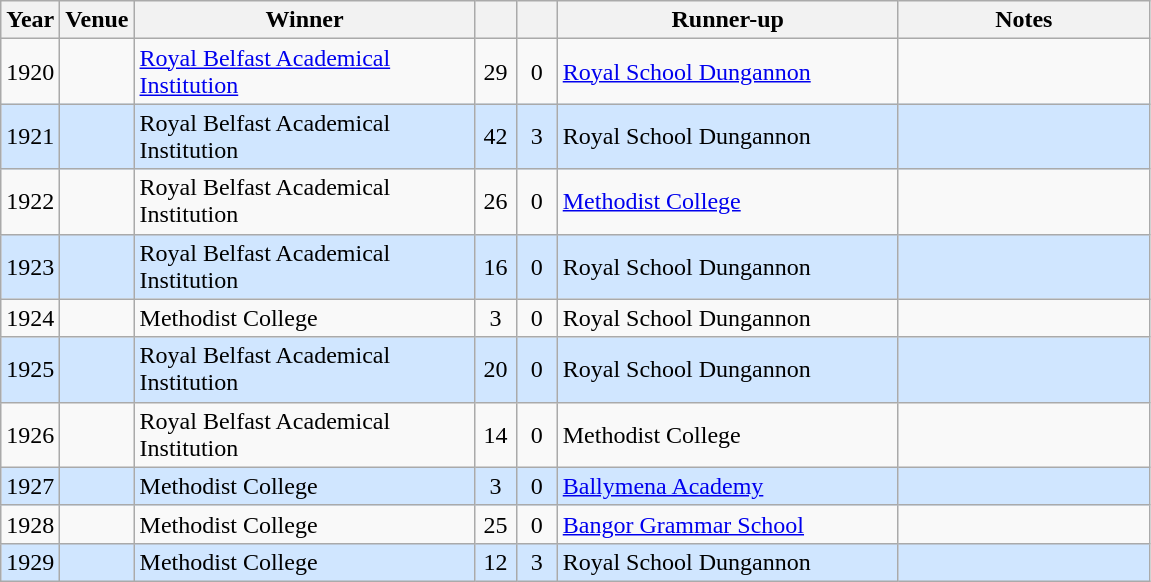<table class="wikitable">
<tr>
<th>Year</th>
<th>Venue</th>
<th>Winner</th>
<th></th>
<th></th>
<th>Runner-up</th>
<th>Notes</th>
</tr>
<tr>
<td align="center">1920</td>
<td></td>
<td width=220><a href='#'>Royal Belfast Academical Institution</a></td>
<td width=20 align="center">29</td>
<td width=20 align="center">0</td>
<td width=220><a href='#'>Royal School Dungannon</a></td>
<td width=160></td>
</tr>
<tr style="background: #D0E6FF;">
<td align="center">1921</td>
<td></td>
<td>Royal Belfast Academical Institution</td>
<td align="center">42</td>
<td align="center">3</td>
<td>Royal School Dungannon</td>
<td></td>
</tr>
<tr>
<td align="center">1922</td>
<td></td>
<td>Royal Belfast Academical Institution</td>
<td align="center">26</td>
<td align="center">0</td>
<td><a href='#'>Methodist College</a></td>
<td></td>
</tr>
<tr style="background: #D0E6FF;">
<td align="center">1923</td>
<td></td>
<td>Royal Belfast Academical Institution</td>
<td align="center">16</td>
<td align="center">0</td>
<td>Royal School Dungannon</td>
<td></td>
</tr>
<tr>
<td align="center">1924</td>
<td></td>
<td>Methodist College</td>
<td align="center">3</td>
<td align="center">0</td>
<td>Royal School Dungannon</td>
<td></td>
</tr>
<tr style="background: #D0E6FF;">
<td align="center">1925</td>
<td></td>
<td>Royal Belfast Academical Institution</td>
<td align="center">20</td>
<td align="center">0</td>
<td>Royal School Dungannon</td>
<td></td>
</tr>
<tr>
<td align="center">1926</td>
<td></td>
<td>Royal Belfast Academical Institution</td>
<td align="center">14</td>
<td align="center">0</td>
<td>Methodist College</td>
<td></td>
</tr>
<tr style="background: #D0E6FF;">
<td align="center">1927</td>
<td></td>
<td>Methodist College</td>
<td align="center">3</td>
<td align="center">0</td>
<td><a href='#'>Ballymena Academy</a></td>
<td></td>
</tr>
<tr>
<td align="center">1928</td>
<td></td>
<td>Methodist College</td>
<td align="center">25</td>
<td align="center">0</td>
<td><a href='#'>Bangor Grammar School</a></td>
<td></td>
</tr>
<tr style="background: #D0E6FF;">
<td align="center">1929</td>
<td></td>
<td>Methodist College</td>
<td align="center">12</td>
<td align="center">3</td>
<td>Royal School Dungannon</td>
<td></td>
</tr>
</table>
